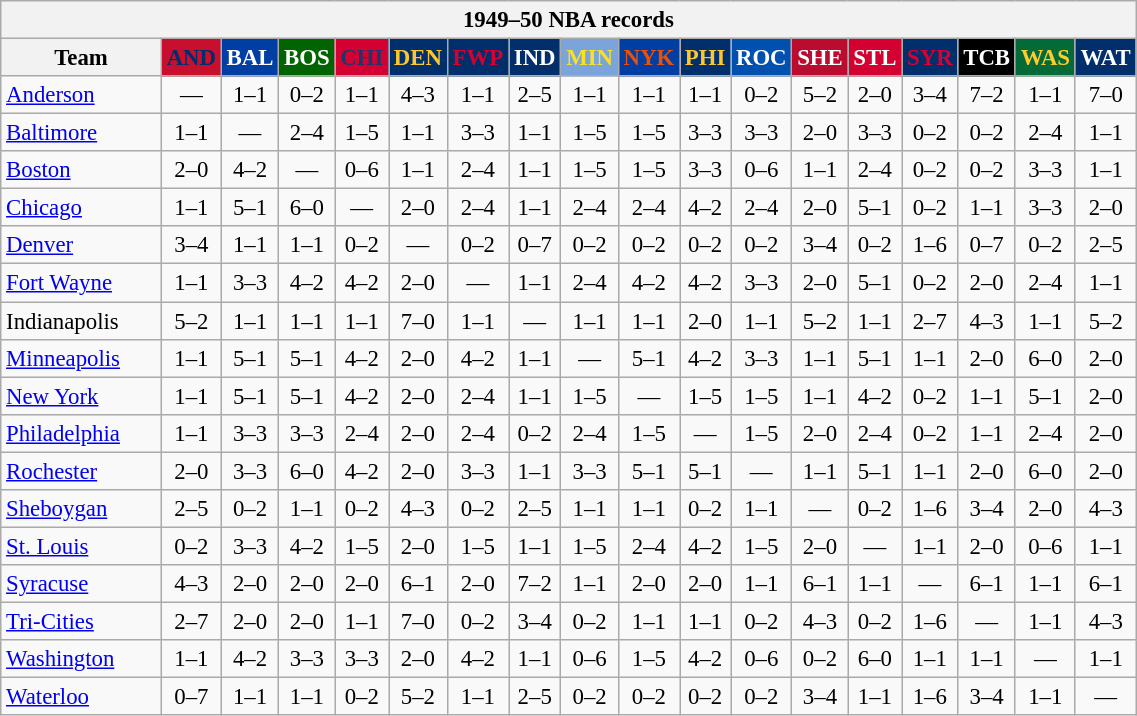<table class="wikitable" style="font-size:95%; text-align:center">
<tr>
<th colspan=18>1949–50 NBA records</th>
</tr>
<tr>
<th width=100>Team</th>
<th style="background:#C90F2E;color:#012D6A;width=35">AND</th>
<th style="background:#003EA4;color:#FFFFFF;width=35">BAL</th>
<th style="background:#006400;color:#FFFFFF;width=35">BOS</th>
<th style="background:#D50032;color:#22356A;width=35">CHI</th>
<th style="background:#012F6B;color:#FEC72E;width=35">DEN</th>
<th style="background:#012F6B;color:#D40032;width=35">FWP</th>
<th style="background:#012F6B;color:#FFFFFF;width=35">IND</th>
<th style="background:#7BA4DB;color:#FBE122;width=35">MIN</th>
<th style="background:#003EA4;color:#E85109;width=35">NYK</th>
<th style="background:#002F6C;color:#FFC72C;width=35">PHI</th>
<th style="background:#0050B0;color:#FFFFFF;width=35">ROC</th>
<th style="background:#BA0C2F;color:#FFFFFF;width=35">SHE</th>
<th style="background:#D40032;color:#FFFFFF;width=35">STL</th>
<th style="background:#012F6B;color:#D50033;width=35">SYR</th>
<th style="background:#000000;color:#FFFFFF;width=35">TCB</th>
<th style="background:#046B38;color:#FECD2A;width=35">WAS</th>
<th style="background:#012F6B;color:#FFFFFF;width=35">WAT</th>
</tr>
<tr>
<td style="text-align:left;"><a href='#'>Anderson</a></td>
<td>—</td>
<td>1–1</td>
<td>0–2</td>
<td>1–1</td>
<td>4–3</td>
<td>1–1</td>
<td>2–5</td>
<td>1–1</td>
<td>1–1</td>
<td>1–1</td>
<td>0–2</td>
<td>5–2</td>
<td>2–0</td>
<td>3–4</td>
<td>7–2</td>
<td>1–1</td>
<td>7–0</td>
</tr>
<tr>
<td style="text-align:left;"><a href='#'>Baltimore</a></td>
<td>1–1</td>
<td>—</td>
<td>2–4</td>
<td>1–5</td>
<td>1–1</td>
<td>3–3</td>
<td>1–1</td>
<td>1–5</td>
<td>1–5</td>
<td>3–3</td>
<td>3–3</td>
<td>2–0</td>
<td>3–3</td>
<td>0–2</td>
<td>0–2</td>
<td>2–4</td>
<td>1–1</td>
</tr>
<tr>
<td style="text-align:left;"><a href='#'>Boston</a></td>
<td>2–0</td>
<td>4–2</td>
<td>—</td>
<td>0–6</td>
<td>1–1</td>
<td>2–4</td>
<td>1–1</td>
<td>1–5</td>
<td>1–5</td>
<td>3–3</td>
<td>0–6</td>
<td>1–1</td>
<td>2–4</td>
<td>0–2</td>
<td>0–2</td>
<td>3–3</td>
<td>1–1</td>
</tr>
<tr>
<td style="text-align:left;"><a href='#'>Chicago</a></td>
<td>1–1</td>
<td>5–1</td>
<td>6–0</td>
<td>—</td>
<td>2–0</td>
<td>2–4</td>
<td>1–1</td>
<td>2–4</td>
<td>2–4</td>
<td>4–2</td>
<td>2–4</td>
<td>2–0</td>
<td>5–1</td>
<td>0–2</td>
<td>1–1</td>
<td>3–3</td>
<td>2–0</td>
</tr>
<tr>
<td style="text-align:left;"><a href='#'>Denver</a></td>
<td>3–4</td>
<td>1–1</td>
<td>1–1</td>
<td>0–2</td>
<td>—</td>
<td>0–2</td>
<td>0–7</td>
<td>0–2</td>
<td>0–2</td>
<td>0–2</td>
<td>0–2</td>
<td>3–4</td>
<td>0–2</td>
<td>1–6</td>
<td>0–7</td>
<td>0–2</td>
<td>2–5</td>
</tr>
<tr>
<td style="text-align:left;"><a href='#'>Fort Wayne</a></td>
<td>1–1</td>
<td>3–3</td>
<td>4–2</td>
<td>4–2</td>
<td>2–0</td>
<td>—</td>
<td>1–1</td>
<td>2–4</td>
<td>4–2</td>
<td>4–2</td>
<td>3–3</td>
<td>2–0</td>
<td>5–1</td>
<td>0–2</td>
<td>2–0</td>
<td>2–4</td>
<td>1–1</td>
</tr>
<tr>
<td style="text-align:left;">Indianapolis</td>
<td>5–2</td>
<td>1–1</td>
<td>1–1</td>
<td>1–1</td>
<td>7–0</td>
<td>1–1</td>
<td>—</td>
<td>1–1</td>
<td>1–1</td>
<td>2–0</td>
<td>1–1</td>
<td>5–2</td>
<td>1–1</td>
<td>2–7</td>
<td>4–3</td>
<td>1–1</td>
<td>5–2</td>
</tr>
<tr>
<td style="text-align:left;"><a href='#'>Minneapolis</a></td>
<td>1–1</td>
<td>5–1</td>
<td>5–1</td>
<td>4–2</td>
<td>2–0</td>
<td>4–2</td>
<td>1–1</td>
<td>—</td>
<td>5–1</td>
<td>4–2</td>
<td>3–3</td>
<td>1–1</td>
<td>5–1</td>
<td>1–1</td>
<td>2–0</td>
<td>6–0</td>
<td>2–0</td>
</tr>
<tr>
<td style="text-align:left;"><a href='#'>New York</a></td>
<td>1–1</td>
<td>5–1</td>
<td>5–1</td>
<td>4–2</td>
<td>2–0</td>
<td>2–4</td>
<td>1–1</td>
<td>1–5</td>
<td>—</td>
<td>1–5</td>
<td>1–5</td>
<td>1–1</td>
<td>4–2</td>
<td>0–2</td>
<td>1–1</td>
<td>5–1</td>
<td>2–0</td>
</tr>
<tr>
<td style="text-align:left;"><a href='#'>Philadelphia</a></td>
<td>1–1</td>
<td>3–3</td>
<td>3–3</td>
<td>2–4</td>
<td>2–0</td>
<td>2–4</td>
<td>0–2</td>
<td>2–4</td>
<td>1–5</td>
<td>—</td>
<td>1–5</td>
<td>2–0</td>
<td>2–4</td>
<td>0–2</td>
<td>1–1</td>
<td>2–4</td>
<td>2–0</td>
</tr>
<tr>
<td style="text-align:left;"><a href='#'>Rochester</a></td>
<td>2–0</td>
<td>3–3</td>
<td>6–0</td>
<td>4–2</td>
<td>2–0</td>
<td>3–3</td>
<td>1–1</td>
<td>3–3</td>
<td>5–1</td>
<td>5–1</td>
<td>—</td>
<td>1–1</td>
<td>5–1</td>
<td>1–1</td>
<td>2–0</td>
<td>6–0</td>
<td>2–0</td>
</tr>
<tr>
<td style="text-align:left;"><a href='#'>Sheboygan</a></td>
<td>2–5</td>
<td>0–2</td>
<td>1–1</td>
<td>0–2</td>
<td>4–3</td>
<td>0–2</td>
<td>2–5</td>
<td>1–1</td>
<td>1–1</td>
<td>0–2</td>
<td>1–1</td>
<td>—</td>
<td>0–2</td>
<td>1–6</td>
<td>3–4</td>
<td>2–0</td>
<td>4–3</td>
</tr>
<tr>
<td style="text-align:left;"><a href='#'>St. Louis</a></td>
<td>0–2</td>
<td>3–3</td>
<td>4–2</td>
<td>1–5</td>
<td>2–0</td>
<td>1–5</td>
<td>1–1</td>
<td>1–5</td>
<td>2–4</td>
<td>4–2</td>
<td>1–5</td>
<td>2–0</td>
<td>—</td>
<td>1–1</td>
<td>2–0</td>
<td>0–6</td>
<td>1–1</td>
</tr>
<tr>
<td style="text-align:left;"><a href='#'>Syracuse</a></td>
<td>4–3</td>
<td>2–0</td>
<td>2–0</td>
<td>2–0</td>
<td>6–1</td>
<td>2–0</td>
<td>7–2</td>
<td>1–1</td>
<td>2–0</td>
<td>2–0</td>
<td>1–1</td>
<td>6–1</td>
<td>1–1</td>
<td>—</td>
<td>6–1</td>
<td>1–1</td>
<td>6–1</td>
</tr>
<tr>
<td style="text-align:left;"><a href='#'>Tri-Cities</a></td>
<td>2–7</td>
<td>2–0</td>
<td>2–0</td>
<td>1–1</td>
<td>7–0</td>
<td>0–2</td>
<td>3–4</td>
<td>0–2</td>
<td>1–1</td>
<td>1–1</td>
<td>0–2</td>
<td>4–3</td>
<td>0–2</td>
<td>1–6</td>
<td>—</td>
<td>1–1</td>
<td>4–3</td>
</tr>
<tr>
<td style="text-align:left;"><a href='#'>Washington</a></td>
<td>1–1</td>
<td>4–2</td>
<td>3–3</td>
<td>3–3</td>
<td>2–0</td>
<td>4–2</td>
<td>1–1</td>
<td>0–6</td>
<td>1–5</td>
<td>4–2</td>
<td>0–6</td>
<td>0–2</td>
<td>6–0</td>
<td>1–1</td>
<td>1–1</td>
<td>—</td>
<td>1–1</td>
</tr>
<tr>
<td style="text-align:left;"><a href='#'>Waterloo</a></td>
<td>0–7</td>
<td>1–1</td>
<td>1–1</td>
<td>0–2</td>
<td>5–2</td>
<td>1–1</td>
<td>2–5</td>
<td>0–2</td>
<td>0–2</td>
<td>0–2</td>
<td>0–2</td>
<td>3–4</td>
<td>1–1</td>
<td>1–6</td>
<td>3–4</td>
<td>1–1</td>
<td>—</td>
</tr>
</table>
